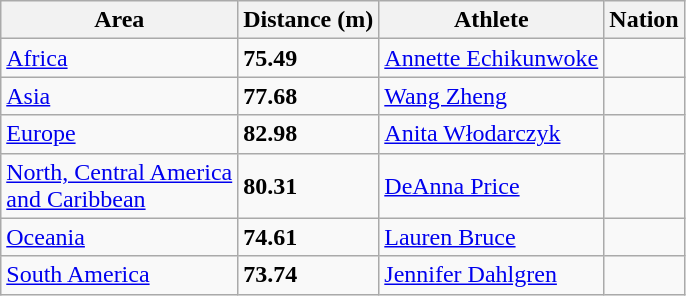<table class="wikitable">
<tr>
<th>Area</th>
<th>Distance (m)</th>
<th>Athlete</th>
<th>Nation</th>
</tr>
<tr>
<td><a href='#'>Africa</a> </td>
<td><strong>75.49</strong></td>
<td><a href='#'>Annette Echikunwoke</a></td>
<td></td>
</tr>
<tr>
<td><a href='#'>Asia</a> </td>
<td><strong>77.68</strong></td>
<td><a href='#'>Wang Zheng</a></td>
<td></td>
</tr>
<tr>
<td><a href='#'>Europe</a> </td>
<td><strong>82.98</strong> </td>
<td><a href='#'>Anita Włodarczyk</a></td>
<td></td>
</tr>
<tr>
<td><a href='#'>North, Central America<br> and Caribbean</a> </td>
<td><strong>80.31</strong></td>
<td><a href='#'>DeAnna Price</a></td>
<td></td>
</tr>
<tr>
<td><a href='#'>Oceania</a> </td>
<td><strong>74.61</strong></td>
<td><a href='#'>Lauren Bruce</a></td>
<td></td>
</tr>
<tr>
<td><a href='#'>South America</a> </td>
<td><strong>73.74</strong></td>
<td><a href='#'>Jennifer Dahlgren</a></td>
<td></td>
</tr>
</table>
